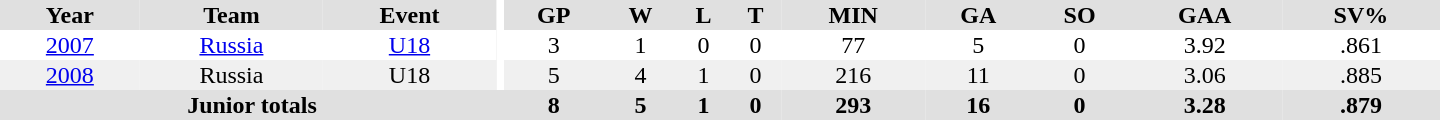<table border="0" cellpadding="1" cellspacing="0" ID="Table3" style="text-align:center; width:60em">
<tr ALIGN="center" bgcolor="#e0e0e0">
<th>Year</th>
<th>Team</th>
<th>Event</th>
<th rowspan="99" bgcolor="#ffffff"></th>
<th>GP</th>
<th>W</th>
<th>L</th>
<th>T</th>
<th>MIN</th>
<th>GA</th>
<th>SO</th>
<th>GAA</th>
<th>SV%</th>
</tr>
<tr>
<td><a href='#'>2007</a></td>
<td><a href='#'>Russia</a></td>
<td><a href='#'>U18</a></td>
<td>3</td>
<td>1</td>
<td>0</td>
<td>0</td>
<td>77</td>
<td>5</td>
<td>0</td>
<td>3.92</td>
<td>.861</td>
</tr>
<tr bgcolor="#f0f0f0">
<td><a href='#'>2008</a></td>
<td>Russia</td>
<td>U18</td>
<td>5</td>
<td>4</td>
<td>1</td>
<td>0</td>
<td>216</td>
<td>11</td>
<td>0</td>
<td>3.06</td>
<td>.885</td>
</tr>
<tr bgcolor="#e0e0e0">
<th colspan=4>Junior totals</th>
<th>8</th>
<th>5</th>
<th>1</th>
<th>0</th>
<th>293</th>
<th>16</th>
<th>0</th>
<th>3.28</th>
<th>.879</th>
</tr>
</table>
